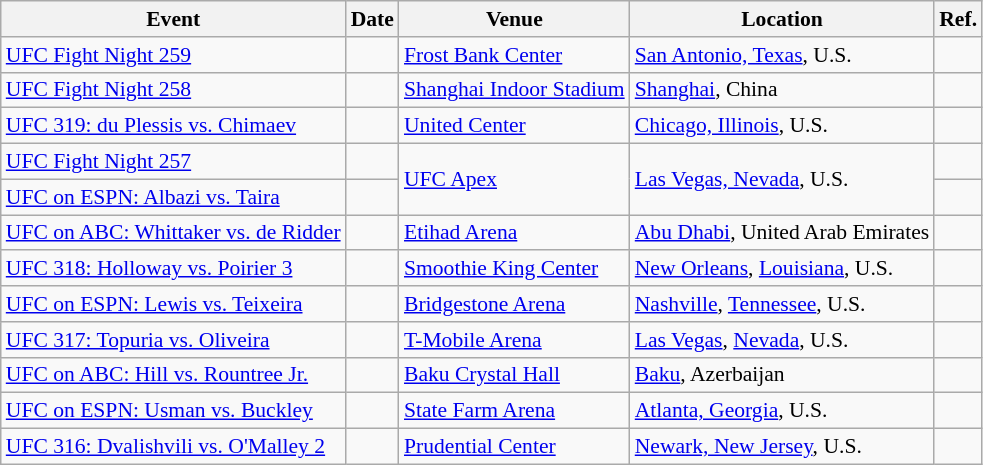<table id="Scheduled events" class="sortable wikitable succession-box" style="font-size:90%; ">
<tr>
<th scope="col">Event</th>
<th scope="col">Date</th>
<th scope="col">Venue</th>
<th scope="col">Location</th>
<th scope="col">Ref.</th>
</tr>
<tr>
<td><a href='#'>UFC Fight Night 259</a></td>
<td></td>
<td><a href='#'>Frost Bank Center</a></td>
<td><a href='#'>San Antonio, Texas</a>, U.S.</td>
<td></td>
</tr>
<tr>
<td><a href='#'>UFC Fight Night 258</a></td>
<td></td>
<td><a href='#'>Shanghai Indoor Stadium</a></td>
<td><a href='#'>Shanghai</a>, China</td>
<td></td>
</tr>
<tr>
<td><a href='#'>UFC 319: du Plessis vs. Chimaev</a></td>
<td></td>
<td><a href='#'>United Center</a></td>
<td><a href='#'>Chicago, Illinois</a>, U.S.</td>
<td></td>
</tr>
<tr>
<td><a href='#'>UFC Fight Night 257</a></td>
<td></td>
<td rowspan=2><a href='#'>UFC Apex</a></td>
<td rowspan=2><a href='#'>Las Vegas, Nevada</a>, U.S.</td>
<td></td>
</tr>
<tr>
<td><a href='#'>UFC on ESPN: Albazi vs. Taira</a></td>
<td></td>
<td></td>
</tr>
<tr>
<td><a href='#'>UFC on ABC: Whittaker vs. de Ridder</a></td>
<td></td>
<td><a href='#'>Etihad Arena</a></td>
<td><a href='#'>Abu Dhabi</a>, United Arab Emirates</td>
<td></td>
</tr>
<tr>
<td><a href='#'>UFC 318: Holloway vs. Poirier 3</a></td>
<td></td>
<td><a href='#'>Smoothie King Center</a></td>
<td><a href='#'>New Orleans</a>, <a href='#'>Louisiana</a>, U.S.</td>
<td></td>
</tr>
<tr>
<td><a href='#'>UFC on ESPN: Lewis vs. Teixeira</a></td>
<td></td>
<td><a href='#'>Bridgestone Arena</a></td>
<td><a href='#'>Nashville</a>, <a href='#'>Tennessee</a>, U.S.</td>
<td></td>
</tr>
<tr>
<td><a href='#'>UFC 317: Topuria vs. Oliveira</a></td>
<td></td>
<td><a href='#'>T-Mobile Arena</a></td>
<td><a href='#'>Las Vegas</a>, <a href='#'>Nevada</a>, U.S.</td>
<td></td>
</tr>
<tr>
<td><a href='#'>UFC on ABC: Hill vs. Rountree Jr.</a></td>
<td></td>
<td><a href='#'>Baku Crystal Hall</a></td>
<td><a href='#'>Baku</a>, Azerbaijan</td>
<td></td>
</tr>
<tr>
<td><a href='#'>UFC on ESPN: Usman vs. Buckley</a></td>
<td></td>
<td><a href='#'>State Farm Arena</a></td>
<td><a href='#'>Atlanta, Georgia</a>, U.S.</td>
<td></td>
</tr>
<tr>
<td><a href='#'>UFC 316: Dvalishvili vs. O'Malley 2</a></td>
<td></td>
<td><a href='#'>Prudential Center</a></td>
<td><a href='#'>Newark, New Jersey</a>, U.S.</td>
<td></td>
</tr>
</table>
